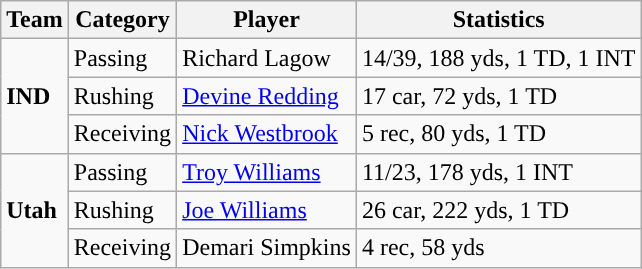<table class="wikitable">
<tr>
<th>Team</th>
<th>Category</th>
<th>Player</th>
<th>Statistics</th>
</tr>
<tr>
<td rowspan=3><strong>IND</strong></td>
<td>Passing</td>
<td>Richard Lagow</td>
<td>14/39, 188 yds, 1 TD, 1 INT</td>
</tr>
<tr>
<td>Rushing</td>
<td><a href='#'>Devine Redding</a></td>
<td>17 car, 72 yds, 1 TD</td>
</tr>
<tr>
<td>Receiving</td>
<td><a href='#'>Nick Westbrook</a></td>
<td>5 rec, 80 yds, 1 TD</td>
</tr>
<tr>
<td rowspan=3><strong>Utah</strong></td>
<td>Passing</td>
<td><a href='#'>Troy Williams</a></td>
<td>11/23, 178 yds, 1 INT</td>
</tr>
<tr>
<td>Rushing</td>
<td><a href='#'>Joe Williams</a></td>
<td>26 car, 222 yds, 1 TD</td>
</tr>
<tr>
<td>Receiving</td>
<td>Demari Simpkins</td>
<td>4 rec, 58 yds</td>
</tr>
</table>
